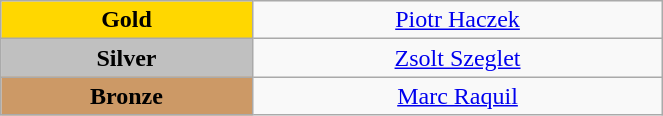<table class="wikitable" style="text-align:center; " width="35%">
<tr>
<td bgcolor="gold"><strong>Gold</strong></td>
<td><a href='#'>Piotr Haczek</a><br>  <small><em></em></small></td>
</tr>
<tr>
<td bgcolor="silver"><strong>Silver</strong></td>
<td><a href='#'>Zsolt Szeglet</a><br>  <small><em></em></small></td>
</tr>
<tr>
<td bgcolor="CC9966"><strong>Bronze</strong></td>
<td><a href='#'>Marc Raquil</a><br>  <small><em></em></small></td>
</tr>
</table>
